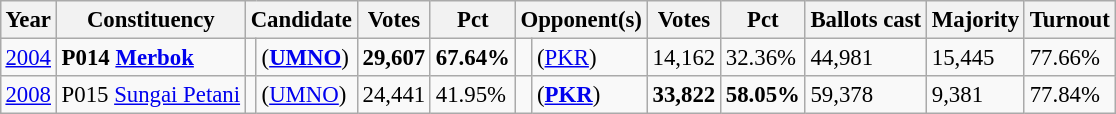<table class="wikitable" style="margin:0.5em ; font-size:95%">
<tr>
<th>Year</th>
<th>Constituency</th>
<th colspan=2>Candidate</th>
<th>Votes</th>
<th>Pct</th>
<th colspan=2>Opponent(s)</th>
<th>Votes</th>
<th>Pct</th>
<th>Ballots cast</th>
<th>Majority</th>
<th>Turnout</th>
</tr>
<tr>
<td><a href='#'>2004</a></td>
<td><strong>P014 <a href='#'>Merbok</a></strong></td>
<td></td>
<td> (<a href='#'><strong>UMNO</strong></a>)</td>
<td align="right"><strong>29,607</strong></td>
<td><strong>67.64%</strong></td>
<td></td>
<td> (<a href='#'>PKR</a>)</td>
<td align="right">14,162</td>
<td>32.36%</td>
<td>44,981</td>
<td>15,445</td>
<td>77.66%</td>
</tr>
<tr>
<td><a href='#'>2008</a></td>
<td>P015 <a href='#'>Sungai Petani</a></td>
<td></td>
<td> (<a href='#'>UMNO</a>)</td>
<td align="right">24,441</td>
<td>41.95%</td>
<td></td>
<td> (<a href='#'><strong>PKR</strong></a>)</td>
<td align="right"><strong>33,822</strong></td>
<td><strong>58.05%</strong></td>
<td>59,378</td>
<td>9,381</td>
<td>77.84%</td>
</tr>
</table>
